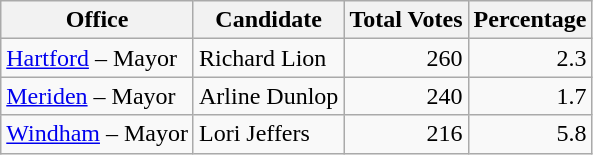<table class="wikitable">
<tr>
<th>Office</th>
<th>Candidate</th>
<th>Total Votes</th>
<th>Percentage</th>
</tr>
<tr>
<td><a href='#'>Hartford</a> – Mayor</td>
<td>Richard Lion</td>
<td align=right>260</td>
<td align=right>2.3</td>
</tr>
<tr>
<td><a href='#'>Meriden</a> – Mayor</td>
<td>Arline Dunlop</td>
<td align=right>240</td>
<td align=right>1.7</td>
</tr>
<tr>
<td><a href='#'>Windham</a> – Mayor</td>
<td>Lori Jeffers</td>
<td align=right>216</td>
<td align=right>5.8</td>
</tr>
</table>
